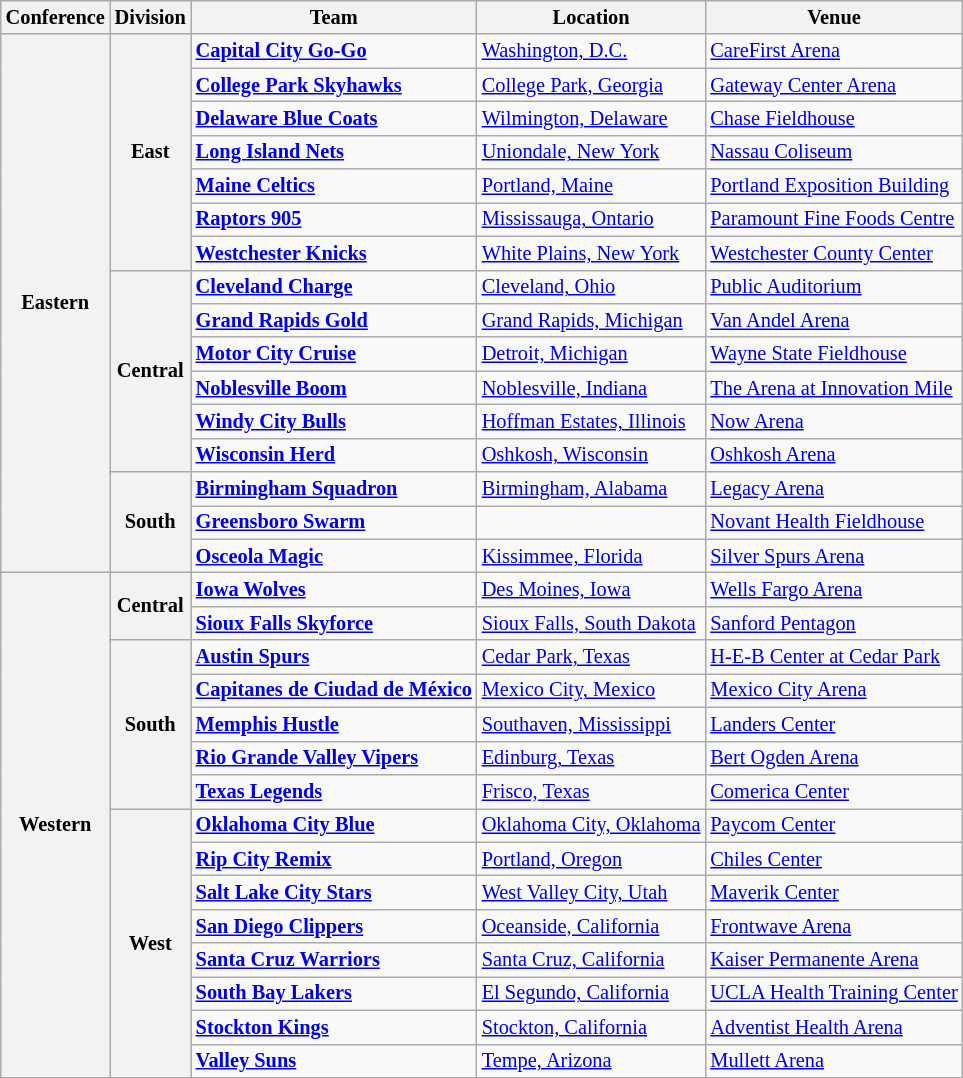<table class="wikitable" style="font-size:85%">
<tr>
<th>Conference</th>
<th>Division</th>
<th>Team</th>
<th>Location</th>
<th>Venue</th>
</tr>
<tr>
<th rowspan="16">Eastern</th>
<th rowspan="7">East</th>
<td><strong><a href='#'>Capital City Go-Go</a></strong></td>
<td><a href='#'>Washington, D.C.</a></td>
<td><a href='#'>CareFirst Arena</a></td>
</tr>
<tr>
<td><strong><a href='#'>College Park Skyhawks</a></strong></td>
<td><a href='#'>College Park, Georgia</a></td>
<td><a href='#'>Gateway Center Arena</a></td>
</tr>
<tr>
<td><strong><a href='#'>Delaware Blue Coats</a></strong></td>
<td><a href='#'>Wilmington, Delaware</a></td>
<td><a href='#'>Chase Fieldhouse</a></td>
</tr>
<tr>
<td><strong><a href='#'>Long Island Nets</a></strong></td>
<td><a href='#'>Uniondale, New York</a></td>
<td><a href='#'>Nassau Coliseum</a></td>
</tr>
<tr>
<td><strong><a href='#'>Maine Celtics</a></strong></td>
<td><a href='#'>Portland, Maine</a></td>
<td><a href='#'>Portland Exposition Building</a></td>
</tr>
<tr>
<td><strong><a href='#'>Raptors 905</a></strong></td>
<td><a href='#'>Mississauga, Ontario</a></td>
<td><a href='#'>Paramount Fine Foods Centre</a></td>
</tr>
<tr>
<td><strong><a href='#'>Westchester Knicks</a></strong></td>
<td><a href='#'>White Plains, New York</a></td>
<td><a href='#'>Westchester County Center</a></td>
</tr>
<tr>
<th rowspan="6">Central</th>
<td><strong><a href='#'>Cleveland Charge</a></strong></td>
<td><a href='#'>Cleveland, Ohio</a></td>
<td><a href='#'>Public Auditorium</a></td>
</tr>
<tr>
<td><strong><a href='#'>Grand Rapids Gold</a></strong></td>
<td><a href='#'>Grand Rapids, Michigan</a></td>
<td><a href='#'>Van Andel Arena</a></td>
</tr>
<tr>
<td><strong><a href='#'>Motor City Cruise</a></strong></td>
<td><a href='#'>Detroit, Michigan</a></td>
<td><a href='#'>Wayne State Fieldhouse</a></td>
</tr>
<tr>
<td><strong><a href='#'>Noblesville Boom</a></strong></td>
<td><a href='#'>Noblesville, Indiana</a></td>
<td><a href='#'>The Arena at Innovation Mile</a></td>
</tr>
<tr>
<td><strong><a href='#'>Windy City Bulls</a></strong></td>
<td><a href='#'>Hoffman Estates, Illinois</a></td>
<td><a href='#'>Now Arena</a></td>
</tr>
<tr>
<td><strong><a href='#'>Wisconsin Herd</a></strong></td>
<td><a href='#'>Oshkosh, Wisconsin</a></td>
<td><a href='#'>Oshkosh Arena</a></td>
</tr>
<tr>
<th rowspan="3">South</th>
<td><strong><a href='#'>Birmingham Squadron</a></strong></td>
<td><a href='#'>Birmingham, Alabama</a></td>
<td><a href='#'>Legacy Arena</a></td>
</tr>
<tr>
<td><strong><a href='#'>Greensboro Swarm</a></strong></td>
<td></td>
<td><a href='#'>Novant Health Fieldhouse</a></td>
</tr>
<tr>
<td><strong><a href='#'>Osceola Magic</a></strong></td>
<td><a href='#'>Kissimmee, Florida</a></td>
<td><a href='#'>Silver Spurs Arena</a></td>
</tr>
<tr>
<th rowspan="15">Western</th>
<th rowspan="2">Central</th>
<td><strong><a href='#'>Iowa Wolves</a></strong></td>
<td><a href='#'>Des Moines, Iowa</a></td>
<td><a href='#'>Wells Fargo Arena</a></td>
</tr>
<tr>
<td><strong><a href='#'>Sioux Falls Skyforce</a></strong></td>
<td><a href='#'>Sioux Falls, South Dakota</a></td>
<td><a href='#'>Sanford Pentagon</a></td>
</tr>
<tr>
<th rowspan="5">South</th>
<td><strong><a href='#'>Austin Spurs</a></strong></td>
<td><a href='#'>Cedar Park, Texas</a></td>
<td><a href='#'>H-E-B Center at Cedar Park</a></td>
</tr>
<tr>
<td><strong><a href='#'>Capitanes de Ciudad de México</a></strong></td>
<td><a href='#'>Mexico City, Mexico</a></td>
<td><a href='#'>Mexico City Arena</a></td>
</tr>
<tr>
<td><strong><a href='#'>Memphis Hustle</a></strong></td>
<td><a href='#'>Southaven, Mississippi</a></td>
<td><a href='#'>Landers Center</a></td>
</tr>
<tr>
<td><strong><a href='#'>Rio Grande Valley Vipers</a></strong></td>
<td><a href='#'>Edinburg, Texas</a></td>
<td><a href='#'>Bert Ogden Arena</a></td>
</tr>
<tr>
<td><strong><a href='#'>Texas Legends</a></strong></td>
<td><a href='#'>Frisco, Texas</a></td>
<td><a href='#'>Comerica Center</a></td>
</tr>
<tr>
<th rowspan="8">West</th>
<td><strong><a href='#'>Oklahoma City Blue</a></strong></td>
<td><a href='#'>Oklahoma City, Oklahoma</a></td>
<td><a href='#'>Paycom Center</a></td>
</tr>
<tr>
<td><strong><a href='#'>Rip City Remix</a></strong></td>
<td><a href='#'>Portland, Oregon</a></td>
<td><a href='#'>Chiles Center</a></td>
</tr>
<tr>
<td><strong><a href='#'>Salt Lake City Stars</a></strong></td>
<td><a href='#'>West Valley City, Utah</a></td>
<td><a href='#'>Maverik Center</a></td>
</tr>
<tr>
<td><strong><a href='#'>San Diego Clippers</a></strong></td>
<td><a href='#'>Oceanside, California</a></td>
<td><a href='#'>Frontwave Arena</a></td>
</tr>
<tr>
<td><strong><a href='#'>Santa Cruz Warriors</a></strong></td>
<td><a href='#'>Santa Cruz, California</a></td>
<td><a href='#'>Kaiser Permanente Arena</a></td>
</tr>
<tr>
<td><strong><a href='#'>South Bay Lakers</a></strong></td>
<td><a href='#'>El Segundo, California</a></td>
<td><a href='#'>UCLA Health Training Center</a></td>
</tr>
<tr>
<td><strong><a href='#'>Stockton Kings</a></strong></td>
<td><a href='#'>Stockton, California</a></td>
<td><a href='#'>Adventist Health Arena</a></td>
</tr>
<tr>
<td><strong><a href='#'>Valley Suns</a></strong></td>
<td><a href='#'>Tempe, Arizona</a></td>
<td><a href='#'>Mullett Arena</a></td>
</tr>
</table>
